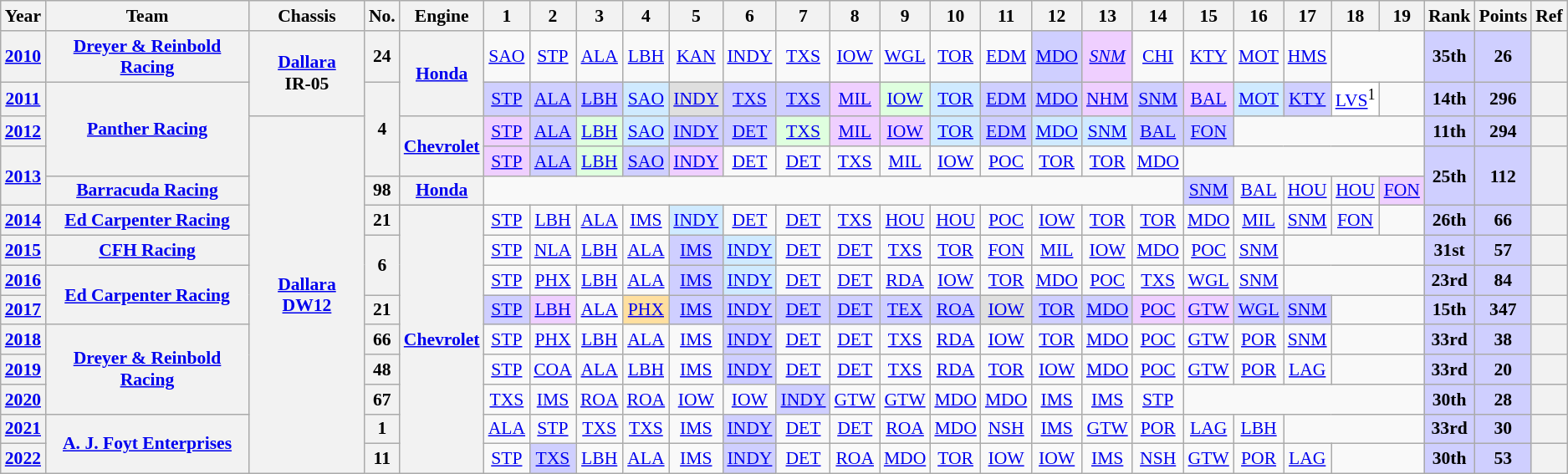<table class="wikitable" style="text-align:center; font-size:90%">
<tr>
<th>Year</th>
<th>Team</th>
<th>Chassis</th>
<th>No.</th>
<th>Engine</th>
<th>1</th>
<th>2</th>
<th>3</th>
<th>4</th>
<th>5</th>
<th>6</th>
<th>7</th>
<th>8</th>
<th>9</th>
<th>10</th>
<th>11</th>
<th>12</th>
<th>13</th>
<th>14</th>
<th>15</th>
<th>16</th>
<th>17</th>
<th>18</th>
<th>19</th>
<th>Rank</th>
<th>Points</th>
<th>Ref</th>
</tr>
<tr>
<th><a href='#'>2010</a></th>
<th><a href='#'>Dreyer & Reinbold Racing</a></th>
<th rowspan=2><a href='#'>Dallara</a> <br> IR-05</th>
<th>24</th>
<th rowspan=2><a href='#'>Honda</a></th>
<td><a href='#'>SAO</a></td>
<td><a href='#'>STP</a></td>
<td><a href='#'>ALA</a></td>
<td><a href='#'>LBH</a></td>
<td><a href='#'>KAN</a></td>
<td><a href='#'>INDY</a></td>
<td><a href='#'>TXS</a></td>
<td><a href='#'>IOW</a></td>
<td><a href='#'>WGL</a></td>
<td><a href='#'>TOR</a></td>
<td><a href='#'>EDM</a></td>
<td style="background:#CFCFFF;"><a href='#'>MDO</a><br></td>
<td style="background:#EFCFFF;"><a href='#'><em>SNM</em></a><br></td>
<td><a href='#'>CHI</a></td>
<td><a href='#'>KTY</a></td>
<td><a href='#'>MOT</a></td>
<td><a href='#'>HMS</a></td>
<td colspan=2></td>
<th style="background:#CFCFFF;">35th</th>
<th style="background:#CFCFFF;">26</th>
<th></th>
</tr>
<tr>
<th><a href='#'>2011</a></th>
<th rowspan=3><a href='#'>Panther Racing</a></th>
<th rowspan=3>4</th>
<td style="background:#CFCFFF;"><a href='#'>STP</a><br></td>
<td style="background:#CFCFFF;"><a href='#'>ALA</a><br></td>
<td style="background:#CFCFFF;"><a href='#'>LBH</a><br></td>
<td style="background:#CFEAFF;"><a href='#'>SAO</a><br></td>
<td style="background:#DFDFDF;"><a href='#'>INDY</a><br></td>
<td style="background:#CFCFFF;"><a href='#'>TXS</a><br></td>
<td style="background:#CFCFFF;"><a href='#'>TXS</a><br></td>
<td style="background:#EFCFFF;"><a href='#'>MIL</a><br></td>
<td style="background:#DFFFDF;"><a href='#'>IOW</a><br></td>
<td style="background:#CFEAFF;"><a href='#'>TOR</a><br></td>
<td style="background:#CFCFFF;"><a href='#'>EDM</a><br></td>
<td style="background:#CFCFFF;"><a href='#'>MDO</a><br></td>
<td style="background:#EFCFFF;"><a href='#'>NHM</a><br></td>
<td style="background:#CFCFFF;"><a href='#'>SNM</a><br></td>
<td style="background:#EFCFFF;"><a href='#'>BAL</a><br></td>
<td style="background:#CFEAFF;"><a href='#'>MOT</a><br></td>
<td style="background:#CFCFFF;"><a href='#'>KTY</a><br></td>
<td style="background:#FFFFFF;"><a href='#'>LVS</a><sup>1</sup><br></td>
<td></td>
<th style="background:#CFCFFF;">14th</th>
<th style="background:#CFCFFF;">296</th>
<th></th>
</tr>
<tr>
<th><a href='#'>2012</a></th>
<th rowspan=12><a href='#'>Dallara DW12</a></th>
<th rowspan=2><a href='#'>Chevrolet</a></th>
<td style="background:#EFCFFF;"><a href='#'>STP</a><br></td>
<td style="background:#CFCFFF;"><a href='#'>ALA</a><br></td>
<td style="background:#DFFFDF;"><a href='#'>LBH</a><br></td>
<td style="background:#CFEAFF;"><a href='#'>SAO</a><br></td>
<td style="background:#CFCFFF;"><a href='#'>INDY</a><br></td>
<td style="background:#CFCFFF;"><a href='#'>DET</a><br></td>
<td style="background:#DFFFDF;"><a href='#'>TXS</a><br></td>
<td style="background:#EFCFFF;"><a href='#'>MIL</a><br></td>
<td style="background:#EFCFFF;"><a href='#'>IOW</a><br></td>
<td style="background:#CFEAFF;"><a href='#'>TOR</a><br></td>
<td style="background:#CFCFFF;"><a href='#'>EDM</a><br></td>
<td style="background:#CFEAFF;"><a href='#'>MDO</a><br></td>
<td style="background:#CFEAFF;"><a href='#'>SNM</a><br></td>
<td style="background:#CFCFFF;"><a href='#'>BAL</a><br></td>
<td style="background:#CFCFFF;"><a href='#'>FON</a><br></td>
<td colspan=4></td>
<th style="background:#CFCFFF;">11th</th>
<th style="background:#CFCFFF;">294</th>
<th></th>
</tr>
<tr>
<th rowspan=2><a href='#'>2013</a></th>
<td style="background:#EFCFFF;"><a href='#'>STP</a><br></td>
<td style="background:#CFCFFF;"><a href='#'>ALA</a><br></td>
<td style="background:#DFFFDF;"><a href='#'>LBH</a><br></td>
<td style="background:#CFCFFF;"><a href='#'>SAO</a><br></td>
<td style="background:#EFCFFF;"><a href='#'>INDY</a><br></td>
<td><a href='#'>DET</a></td>
<td><a href='#'>DET</a></td>
<td><a href='#'>TXS</a></td>
<td><a href='#'>MIL</a></td>
<td><a href='#'>IOW</a></td>
<td><a href='#'>POC</a></td>
<td><a href='#'>TOR</a></td>
<td><a href='#'>TOR</a></td>
<td><a href='#'>MDO</a></td>
<td colspan=5></td>
<th rowspan=2 style="background:#CFCFFF;">25th</th>
<th rowspan=2 style="background:#CFCFFF;">112</th>
<th rowspan=2></th>
</tr>
<tr>
<th><a href='#'>Barracuda Racing</a></th>
<th>98</th>
<th><a href='#'>Honda</a></th>
<td colspan=14></td>
<td style="background:#CFCFFF;"><a href='#'>SNM</a><br></td>
<td><a href='#'>BAL</a></td>
<td><a href='#'>HOU</a></td>
<td><a href='#'>HOU</a></td>
<td style="background:#EFCFFF;"><a href='#'>FON</a><br></td>
</tr>
<tr>
<th><a href='#'>2014</a></th>
<th><a href='#'>Ed Carpenter Racing</a></th>
<th>21</th>
<th rowspan=9><a href='#'>Chevrolet</a></th>
<td><a href='#'>STP</a></td>
<td><a href='#'>LBH</a></td>
<td><a href='#'>ALA</a></td>
<td><a href='#'>IMS</a></td>
<td style="background:#CFEAFF;"><a href='#'>INDY</a><br></td>
<td><a href='#'>DET</a></td>
<td><a href='#'>DET</a></td>
<td><a href='#'>TXS</a></td>
<td><a href='#'>HOU</a></td>
<td><a href='#'>HOU</a></td>
<td><a href='#'>POC</a></td>
<td><a href='#'>IOW</a></td>
<td><a href='#'>TOR</a></td>
<td><a href='#'>TOR</a></td>
<td><a href='#'>MDO</a></td>
<td><a href='#'>MIL</a></td>
<td><a href='#'>SNM</a></td>
<td><a href='#'>FON</a></td>
<td></td>
<th style="background:#CFCFFF;">26th</th>
<th style="background:#CFCFFF;">66</th>
<th></th>
</tr>
<tr>
<th><a href='#'>2015</a></th>
<th><a href='#'>CFH Racing</a></th>
<th rowspan=2>6</th>
<td><a href='#'>STP</a></td>
<td><a href='#'>NLA</a></td>
<td><a href='#'>LBH</a></td>
<td><a href='#'>ALA</a></td>
<td style="background:#CFCFFF;"><a href='#'>IMS</a><br></td>
<td style="background:#CFEAFF;"><a href='#'>INDY</a><br></td>
<td><a href='#'>DET</a></td>
<td><a href='#'>DET</a></td>
<td><a href='#'>TXS</a></td>
<td><a href='#'>TOR</a></td>
<td><a href='#'>FON</a></td>
<td><a href='#'>MIL</a></td>
<td><a href='#'>IOW</a></td>
<td><a href='#'>MDO</a></td>
<td><a href='#'>POC</a></td>
<td><a href='#'>SNM</a></td>
<td colspan=3></td>
<th style="background:#CFCFFF;">31st</th>
<th style="background:#CFCFFF;">57</th>
<th></th>
</tr>
<tr>
<th><a href='#'>2016</a></th>
<th rowspan=2><a href='#'>Ed Carpenter Racing</a></th>
<td><a href='#'>STP</a></td>
<td><a href='#'>PHX</a></td>
<td><a href='#'>LBH</a></td>
<td><a href='#'>ALA</a></td>
<td style="background:#CFCFFF;"><a href='#'>IMS</a><br></td>
<td style="background:#CFEAFF;"><a href='#'>INDY</a><br></td>
<td><a href='#'>DET</a></td>
<td><a href='#'>DET</a></td>
<td><a href='#'>RDA</a></td>
<td><a href='#'>IOW</a></td>
<td><a href='#'>TOR</a></td>
<td><a href='#'>MDO</a></td>
<td><a href='#'>POC</a></td>
<td><a href='#'>TXS</a></td>
<td><a href='#'>WGL</a></td>
<td><a href='#'>SNM</a></td>
<td colspan=3></td>
<th style="background:#CFCFFF;">23rd</th>
<th style="background:#CFCFFF;">84</th>
<th></th>
</tr>
<tr>
<th><a href='#'>2017</a></th>
<th>21</th>
<td style="background:#CFCFFF;"><a href='#'>STP</a><br></td>
<td style="background:#EFCFFF;"><a href='#'>LBH</a><br></td>
<td><a href='#'>ALA</a></td>
<td style="background:#FFDF9F;"><a href='#'>PHX</a><br></td>
<td style="background:#CFCFFF;"><a href='#'>IMS</a><br></td>
<td style="background:#CFCFFF;"><a href='#'>INDY</a><br></td>
<td style="background:#CFCFFF;"><a href='#'>DET</a><br></td>
<td style="background:#CFCFFF;"><a href='#'>DET</a><br></td>
<td style="background:#CFCFFF;"><a href='#'>TEX</a><br></td>
<td style="background:#CFCFFF;"><a href='#'>ROA</a><br></td>
<td style="background:#DFDFDF;"><a href='#'>IOW</a><br></td>
<td style="background:#CFCFFF;"><a href='#'>TOR</a><br></td>
<td style="background:#CFCFFF;"><a href='#'>MDO</a><br></td>
<td style="background:#EFCFFF;"><a href='#'>POC</a><br></td>
<td style="background:#EFCFFF;"><a href='#'>GTW</a><br></td>
<td style="background:#CFCFFF;"><a href='#'>WGL</a><br></td>
<td style="background:#CFCFFF;"><a href='#'>SNM</a><br></td>
<td colspan=2></td>
<th style="background:#CFCFFF;">15th</th>
<th style="background:#CFCFFF;">347</th>
<th></th>
</tr>
<tr>
<th><a href='#'>2018</a></th>
<th rowspan=3><a href='#'>Dreyer & Reinbold Racing</a></th>
<th>66</th>
<td><a href='#'>STP</a></td>
<td><a href='#'>PHX</a></td>
<td><a href='#'>LBH</a></td>
<td><a href='#'>ALA</a></td>
<td><a href='#'>IMS</a></td>
<td style="background:#CFCFFF;"><a href='#'>INDY</a><br></td>
<td><a href='#'>DET</a></td>
<td><a href='#'>DET</a></td>
<td><a href='#'>TXS</a></td>
<td><a href='#'>RDA</a></td>
<td><a href='#'>IOW</a></td>
<td><a href='#'>TOR</a></td>
<td><a href='#'>MDO</a></td>
<td><a href='#'>POC</a></td>
<td><a href='#'>GTW</a></td>
<td><a href='#'>POR</a></td>
<td><a href='#'>SNM</a></td>
<td colspan=2></td>
<th style="background:#CFCFFF;">33rd</th>
<th style="background:#CFCFFF;">38</th>
<th></th>
</tr>
<tr>
<th><a href='#'>2019</a></th>
<th>48</th>
<td><a href='#'>STP</a></td>
<td><a href='#'>COA</a></td>
<td><a href='#'>ALA</a></td>
<td><a href='#'>LBH</a></td>
<td><a href='#'>IMS</a></td>
<td style="background:#CFCFFF;"><a href='#'>INDY</a><br></td>
<td><a href='#'>DET</a></td>
<td><a href='#'>DET</a></td>
<td><a href='#'>TXS</a></td>
<td><a href='#'>RDA</a></td>
<td><a href='#'>TOR</a></td>
<td><a href='#'>IOW</a></td>
<td><a href='#'>MDO</a></td>
<td><a href='#'>POC</a></td>
<td><a href='#'>GTW</a></td>
<td><a href='#'>POR</a></td>
<td><a href='#'>LAG</a></td>
<td colspan=2></td>
<th style="background:#CFCFFF;">33rd</th>
<th style="background:#CFCFFF;">20</th>
<th></th>
</tr>
<tr>
<th><a href='#'>2020</a></th>
<th>67</th>
<td><a href='#'>TXS</a><br></td>
<td><a href='#'>IMS</a><br></td>
<td><a href='#'>ROA</a><br></td>
<td><a href='#'>ROA</a><br></td>
<td><a href='#'>IOW</a><br></td>
<td><a href='#'>IOW</a><br></td>
<td style="background:#CFCFFF;"><a href='#'>INDY</a><br></td>
<td><a href='#'>GTW</a><br></td>
<td><a href='#'>GTW</a><br></td>
<td><a href='#'>MDO</a></td>
<td><a href='#'>MDO</a></td>
<td><a href='#'>IMS</a></td>
<td><a href='#'>IMS</a></td>
<td><a href='#'>STP</a><br></td>
<td colspan=5></td>
<th style="background:#CFCFFF;">30th</th>
<th style="background:#CFCFFF;">28</th>
<th></th>
</tr>
<tr>
<th><a href='#'>2021</a></th>
<th rowspan=2><a href='#'>A. J. Foyt Enterprises</a></th>
<th>1</th>
<td><a href='#'>ALA</a><br></td>
<td><a href='#'>STP</a><br></td>
<td><a href='#'>TXS</a><br></td>
<td><a href='#'>TXS</a><br></td>
<td><a href='#'>IMS</a><br></td>
<td style="background:#CFCFFF;"><a href='#'>INDY</a><br></td>
<td><a href='#'>DET</a><br></td>
<td><a href='#'>DET</a><br></td>
<td><a href='#'>ROA</a><br></td>
<td><a href='#'>MDO</a><br></td>
<td><a href='#'>NSH</a><br></td>
<td><a href='#'>IMS</a><br></td>
<td><a href='#'>GTW</a><br></td>
<td><a href='#'>POR</a><br></td>
<td><a href='#'>LAG</a><br></td>
<td><a href='#'>LBH</a><br></td>
<td colspan=3></td>
<th style="background:#CFCFFF;">33rd</th>
<th style="background:#CFCFFF;">30</th>
<th></th>
</tr>
<tr>
<th><a href='#'>2022</a></th>
<th>11</th>
<td><a href='#'>STP</a><br></td>
<td style="background:#CFCFFF;"><a href='#'>TXS</a><br></td>
<td><a href='#'>LBH</a><br></td>
<td><a href='#'>ALA</a><br></td>
<td><a href='#'>IMS</a><br></td>
<td style="background:#CFCFFF;"><a href='#'>INDY</a><br></td>
<td><a href='#'>DET</a><br></td>
<td><a href='#'>ROA</a><br></td>
<td><a href='#'>MDO</a><br></td>
<td><a href='#'>TOR</a><br></td>
<td><a href='#'>IOW</a><br></td>
<td><a href='#'>IOW</a><br></td>
<td><a href='#'>IMS</a><br></td>
<td><a href='#'>NSH</a><br></td>
<td><a href='#'>GTW</a><br></td>
<td><a href='#'>POR</a><br></td>
<td><a href='#'>LAG</a><br></td>
<td colspan=2></td>
<th style="background:#CFCFFF;">30th</th>
<th style="background:#CFCFFF;">53</th>
<th></th>
</tr>
</table>
